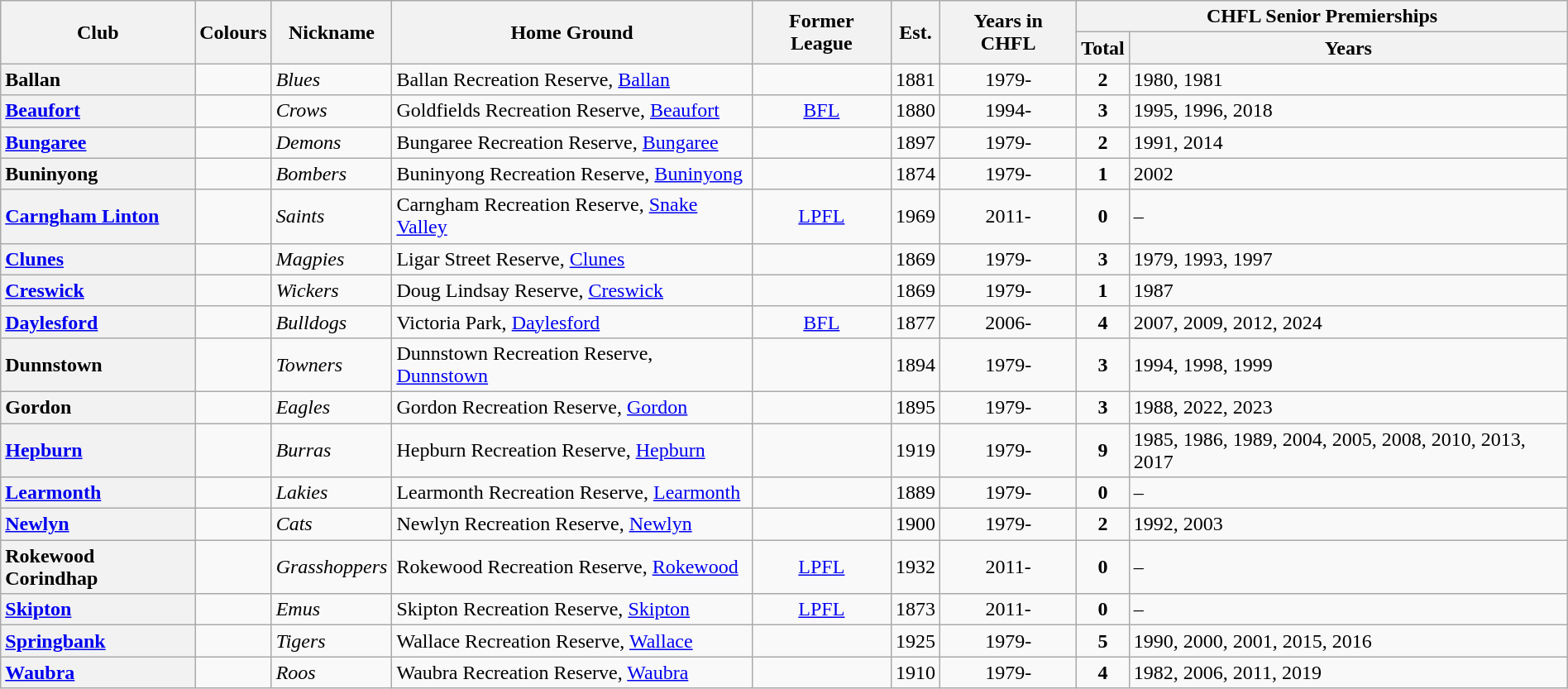<table class="wikitable sortable" style="width:100%">
<tr>
<th rowspan="2">Club</th>
<th rowspan="2">Colours</th>
<th rowspan="2">Nickname</th>
<th rowspan="2">Home Ground</th>
<th rowspan="2">Former League</th>
<th rowspan="2">Est.</th>
<th rowspan="2">Years in CHFL</th>
<th colspan="2">CHFL Senior Premierships</th>
</tr>
<tr>
<th>Total</th>
<th>Years</th>
</tr>
<tr>
<th style="text-align:left">Ballan</th>
<td></td>
<td><em>Blues</em></td>
<td>Ballan Recreation Reserve, <a href='#'>Ballan</a></td>
<td align="center"></td>
<td align="center">1881</td>
<td align="center">1979-</td>
<td align="center"><strong>2</strong></td>
<td>1980, 1981</td>
</tr>
<tr>
<th style="text-align:left"><a href='#'>Beaufort</a></th>
<td></td>
<td><em>Crows</em></td>
<td>Goldfields Recreation Reserve, <a href='#'>Beaufort</a></td>
<td align="center"><a href='#'>BFL</a></td>
<td align="center">1880</td>
<td align="center">1994-</td>
<td align="center"><strong>3</strong></td>
<td>1995, 1996, 2018</td>
</tr>
<tr>
<th style="text-align:left"><a href='#'>Bungaree</a></th>
<td></td>
<td><em>Demons</em></td>
<td>Bungaree Recreation Reserve, <a href='#'>Bungaree</a></td>
<td align="center"></td>
<td align="center">1897</td>
<td align="center">1979-</td>
<td align="center"><strong>2</strong></td>
<td>1991, 2014</td>
</tr>
<tr>
<th style="text-align:left">Buninyong</th>
<td></td>
<td><em>Bombers</em></td>
<td>Buninyong Recreation Reserve, <a href='#'>Buninyong</a></td>
<td align="center"></td>
<td align="center">1874</td>
<td align="center">1979-</td>
<td align="center"><strong>1</strong></td>
<td>2002</td>
</tr>
<tr>
<th style="text-align:left"><a href='#'>Carngham Linton</a></th>
<td></td>
<td><em>Saints</em></td>
<td>Carngham Recreation Reserve, <a href='#'>Snake Valley</a></td>
<td align="center"><a href='#'>LPFL</a></td>
<td align="center">1969</td>
<td align="center">2011-</td>
<td align="center"><strong>0</strong></td>
<td>–</td>
</tr>
<tr>
<th style="text-align:left"><a href='#'>Clunes</a></th>
<td></td>
<td><em>Magpies</em></td>
<td>Ligar Street Reserve, <a href='#'>Clunes</a></td>
<td align="center"></td>
<td align="center">1869</td>
<td align="center">1979-</td>
<td align="center"><strong>3</strong></td>
<td>1979, 1993, 1997</td>
</tr>
<tr>
<th style="text-align:left"><a href='#'>Creswick</a></th>
<td></td>
<td><em>Wickers</em></td>
<td>Doug Lindsay Reserve, <a href='#'>Creswick</a></td>
<td align="center"></td>
<td align="center">1869</td>
<td align="center">1979-</td>
<td align="center"><strong>1</strong></td>
<td>1987</td>
</tr>
<tr>
<th style="text-align:left"><a href='#'>Daylesford</a></th>
<td></td>
<td><em>Bulldogs</em></td>
<td>Victoria Park, <a href='#'>Daylesford</a></td>
<td align="center"><a href='#'>BFL</a></td>
<td align="center">1877</td>
<td align="center">2006-</td>
<td align="center"><strong>4</strong></td>
<td>2007, 2009, 2012, 2024</td>
</tr>
<tr>
<th style="text-align:left">Dunnstown</th>
<td></td>
<td><em>Towners</em></td>
<td>Dunnstown Recreation Reserve, <a href='#'>Dunnstown</a></td>
<td align="center"></td>
<td align="center">1894</td>
<td align="center">1979-</td>
<td align="center"><strong>3</strong></td>
<td>1994, 1998, 1999</td>
</tr>
<tr>
<th style="text-align:left">Gordon</th>
<td></td>
<td><em>Eagles</em></td>
<td>Gordon Recreation Reserve, <a href='#'>Gordon</a></td>
<td align="center"></td>
<td align="center">1895</td>
<td align="center">1979-</td>
<td align="center"><strong>3</strong></td>
<td>1988, 2022, 2023</td>
</tr>
<tr>
<th style="text-align:left"><a href='#'>Hepburn</a></th>
<td></td>
<td><em>Burras</em></td>
<td>Hepburn Recreation Reserve, <a href='#'>Hepburn</a></td>
<td align="center"></td>
<td align="center">1919</td>
<td align="center">1979-</td>
<td align="center"><strong>9</strong></td>
<td>1985, 1986, 1989, 2004, 2005, 2008, 2010, 2013, 2017</td>
</tr>
<tr>
<th style="text-align:left"><a href='#'>Learmonth</a></th>
<td></td>
<td><em>Lakies</em></td>
<td>Learmonth Recreation Reserve, <a href='#'>Learmonth</a></td>
<td align="center"></td>
<td align="center">1889</td>
<td align="center">1979-</td>
<td align="center"><strong>0</strong></td>
<td>–</td>
</tr>
<tr>
<th style="text-align:left"><a href='#'>Newlyn</a></th>
<td></td>
<td><em>Cats</em></td>
<td>Newlyn Recreation Reserve, <a href='#'>Newlyn</a></td>
<td align="center"></td>
<td align="center">1900</td>
<td align="center">1979-</td>
<td align="center"><strong>2</strong></td>
<td>1992, 2003</td>
</tr>
<tr>
<th style="text-align:left">Rokewood Corindhap</th>
<td></td>
<td><em>Grasshoppers</em></td>
<td>Rokewood Recreation Reserve, <a href='#'>Rokewood</a></td>
<td align="center"><a href='#'>LPFL</a></td>
<td align="center">1932</td>
<td align="center">2011-</td>
<td align="center"><strong>0</strong></td>
<td>–</td>
</tr>
<tr>
<th style="text-align:left"><a href='#'>Skipton</a></th>
<td></td>
<td><em>Emus</em></td>
<td>Skipton Recreation Reserve, <a href='#'>Skipton</a></td>
<td align="center"><a href='#'>LPFL</a></td>
<td align="center">1873</td>
<td align="center">2011-</td>
<td align="center"><strong>0</strong></td>
<td>–</td>
</tr>
<tr>
<th style="text-align:left"><a href='#'>Springbank</a></th>
<td></td>
<td><em>Tigers</em></td>
<td>Wallace Recreation Reserve, <a href='#'>Wallace</a></td>
<td align="center"></td>
<td align="center">1925</td>
<td align="center">1979-</td>
<td align="center"><strong>5</strong></td>
<td>1990, 2000, 2001, 2015, 2016</td>
</tr>
<tr>
<th style="text-align:left"><a href='#'>Waubra</a></th>
<td></td>
<td><em>Roos</em></td>
<td>Waubra Recreation Reserve, <a href='#'>Waubra</a></td>
<td align="center"></td>
<td align="center">1910</td>
<td align="center">1979-</td>
<td align="center"><strong>4</strong></td>
<td>1982, 2006, 2011, 2019</td>
</tr>
</table>
